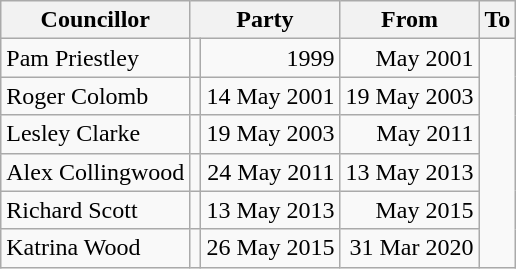<table class=wikitable>
<tr>
<th>Councillor</th>
<th colspan=2>Party</th>
<th>From</th>
<th>To</th>
</tr>
<tr>
<td>Pam Priestley</td>
<td></td>
<td align=right>1999</td>
<td align=right>May 2001</td>
</tr>
<tr>
<td>Roger Colomb</td>
<td></td>
<td align=right>14 May 2001</td>
<td align=right>19 May 2003</td>
</tr>
<tr>
<td>Lesley Clarke</td>
<td></td>
<td align=right>19 May 2003</td>
<td align=right>May 2011</td>
</tr>
<tr>
<td>Alex Collingwood</td>
<td></td>
<td align=right>24 May 2011</td>
<td align=right>13 May 2013</td>
</tr>
<tr>
<td>Richard Scott</td>
<td></td>
<td align=right>13 May 2013</td>
<td align=right>May 2015</td>
</tr>
<tr>
<td>Katrina Wood</td>
<td></td>
<td align=right>26 May 2015</td>
<td align=right>31 Mar 2020</td>
</tr>
</table>
